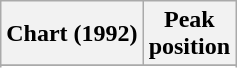<table class="wikitable sortable plainrowheaders">
<tr>
<th>Chart (1992)</th>
<th>Peak<br>position</th>
</tr>
<tr>
</tr>
<tr>
</tr>
</table>
